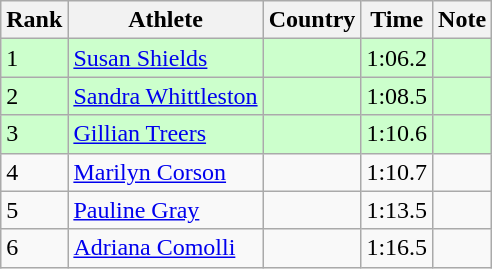<table class="wikitable sortable">
<tr>
<th>Rank</th>
<th>Athlete</th>
<th>Country</th>
<th>Time</th>
<th>Note</th>
</tr>
<tr bgcolor=#CCFFCC>
<td>1</td>
<td><a href='#'>Susan Shields</a></td>
<td></td>
<td>1:06.2</td>
<td></td>
</tr>
<tr bgcolor=#CCFFCC>
<td>2</td>
<td><a href='#'>Sandra Whittleston</a></td>
<td></td>
<td>1:08.5</td>
<td></td>
</tr>
<tr bgcolor=#CCFFCC>
<td>3</td>
<td><a href='#'>Gillian Treers</a></td>
<td></td>
<td>1:10.6</td>
<td></td>
</tr>
<tr>
<td>4</td>
<td><a href='#'>Marilyn Corson</a></td>
<td></td>
<td>1:10.7</td>
<td></td>
</tr>
<tr>
<td>5</td>
<td><a href='#'>Pauline Gray</a></td>
<td></td>
<td>1:13.5</td>
<td></td>
</tr>
<tr>
<td>6</td>
<td><a href='#'>Adriana Comolli</a></td>
<td></td>
<td>1:16.5</td>
<td></td>
</tr>
</table>
